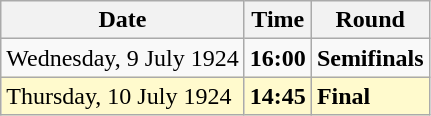<table class="wikitable">
<tr>
<th>Date</th>
<th>Time</th>
<th>Round</th>
</tr>
<tr>
<td>Wednesday, 9 July 1924</td>
<td><strong>16:00</strong></td>
<td><strong>Semifinals</strong></td>
</tr>
<tr style=background:lemonchiffon>
<td>Thursday, 10 July 1924</td>
<td><strong>14:45</strong></td>
<td><strong>Final</strong></td>
</tr>
</table>
